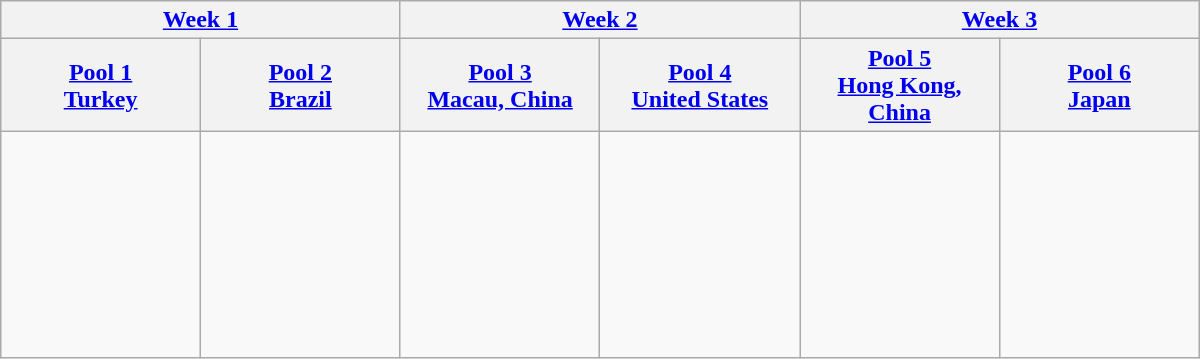<table class="wikitable" width=800>
<tr>
<th colspan="2"><a href='#'>Week 1</a></th>
<th colspan="2"><a href='#'>Week 2</a></th>
<th colspan="2"><a href='#'>Week 3</a></th>
</tr>
<tr>
<th width=16%><a href='#'>Pool 1</a><br><a href='#'>Turkey</a></th>
<th width=16%><a href='#'>Pool 2</a><br><a href='#'>Brazil</a></th>
<th width=16%><a href='#'>Pool 3</a><br><a href='#'>Macau, China</a></th>
<th width=16%><a href='#'>Pool 4</a><br><a href='#'>United States</a></th>
<th width=16%><a href='#'>Pool 5</a><br><a href='#'>Hong Kong, China</a></th>
<th width=16%><a href='#'>Pool 6</a><br><a href='#'>Japan</a></th>
</tr>
<tr>
<td><br><br>
<br>
<br>
<br>
<br>
<br>
<br>
</td>
<td><br><br>
<br>
<br>
<br>
<br>
<br>
<br>
</td>
<td><br><br>
<br>
<br>
<br>
<br>
<br>
<br>
</td>
<td><br><br>
<br>
<br>
<br>
<br>
<br>
<br>
</td>
<td><br><br>
<br>
<br>
<br>
<br>
<br>
<br>
</td>
<td><br><br>
<br>
<br>
<br>
<br>
<br>
<br>
</td>
</tr>
</table>
